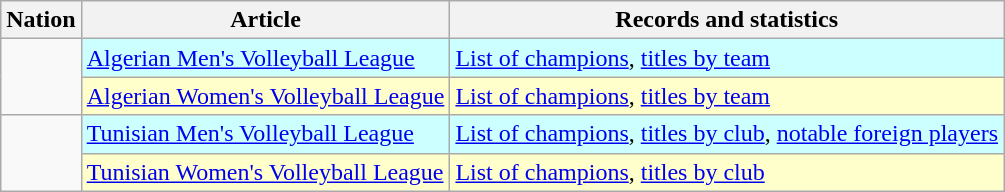<table class="wikitable">
<tr>
<th>Nation</th>
<th>Article</th>
<th>Records and statistics</th>
</tr>
<tr>
<td rowspan="2"></td>
<td style="background-color: #cff;"><a href='#'>Algerian Men's Volleyball League</a></td>
<td style="background-color: #cff;"><a href='#'>List of champions</a>, <a href='#'>titles by team</a></td>
</tr>
<tr style="background-color: #ffc;">
<td><a href='#'>Algerian Women's Volleyball League</a></td>
<td><a href='#'>List of champions</a>, <a href='#'>titles by team</a></td>
</tr>
<tr>
<td rowspan="2"></td>
<td style="background-color: #cff;"><a href='#'>Tunisian Men's Volleyball League</a></td>
<td style="background-color: #cff;"><a href='#'>List of champions</a>, <a href='#'>titles by club</a>, <a href='#'>notable foreign players</a></td>
</tr>
<tr style="background-color: #ffc;">
<td><a href='#'>Tunisian Women's Volleyball League</a></td>
<td><a href='#'>List of champions</a>, <a href='#'>titles by club</a></td>
</tr>
</table>
